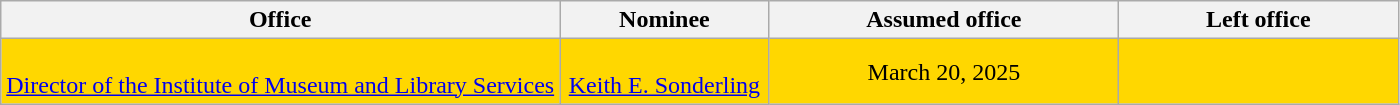<table class="wikitable sortable" style="text-align:center">
<tr>
<th style="width:40%;">Office</th>
<th style="width:15%;">Nominee</th>
<th style="width:25%;" data-sort- type="date">Assumed office</th>
<th style="width:20%;" data-sort- type="date">Left office</th>
</tr>
<tr style="background:gold">
<td><br><a href='#'>Director of the Institute of Museum and Library Services</a></td>
<td><br><a href='#'>Keith E. Sonderling</a></td>
<td>March 20, 2025</td>
<td></td>
</tr>
</table>
